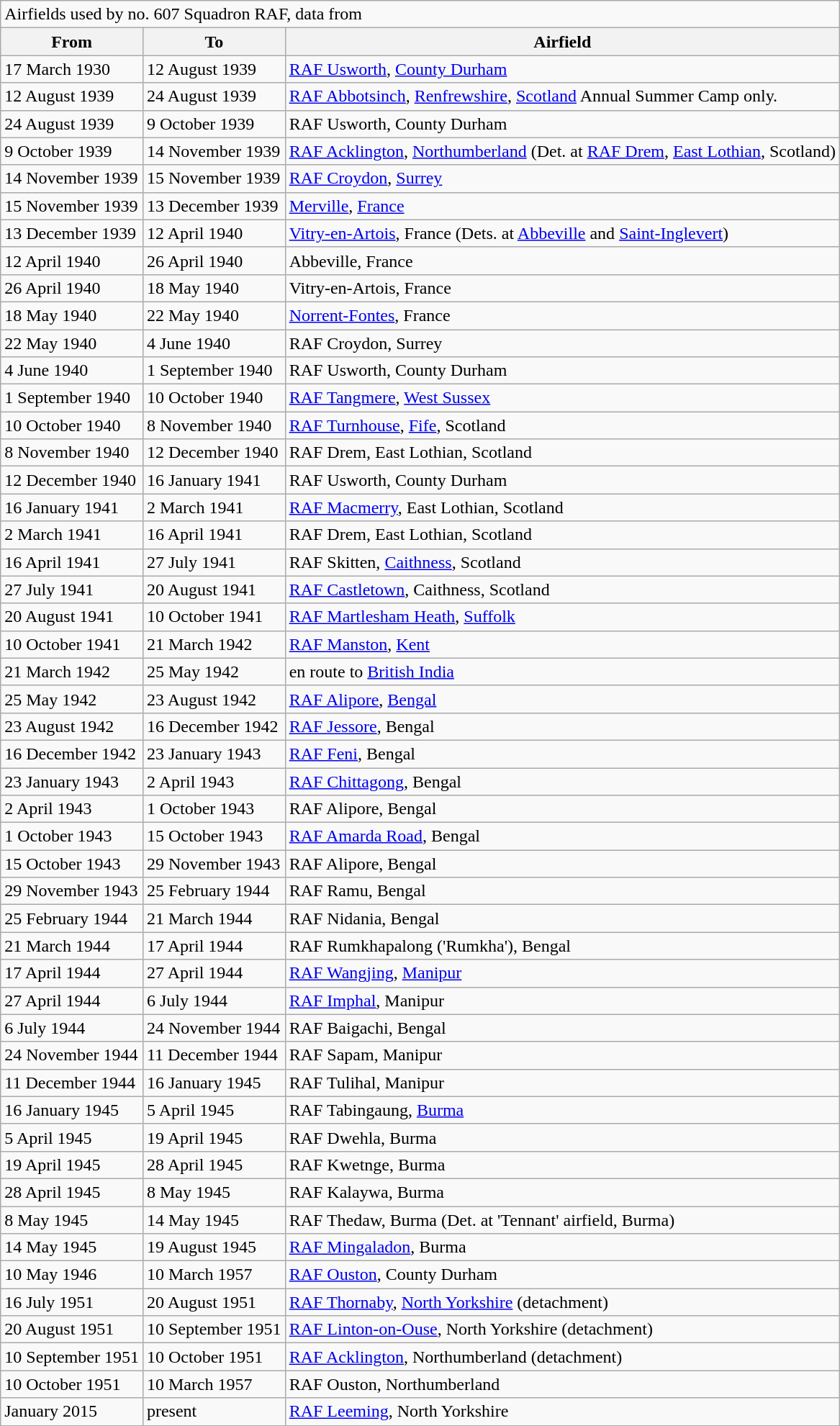<table class="wikitable">
<tr>
<td colspan=3>Airfields used by no. 607 Squadron RAF, data from</td>
</tr>
<tr>
<th>From</th>
<th>To</th>
<th>Airfield</th>
</tr>
<tr>
<td>17 March 1930</td>
<td>12 August 1939</td>
<td><a href='#'>RAF Usworth</a>, <a href='#'>County Durham</a></td>
</tr>
<tr>
<td>12 August 1939</td>
<td>24 August 1939</td>
<td><a href='#'>RAF Abbotsinch</a>, <a href='#'>Renfrewshire</a>, <a href='#'>Scotland</a> Annual Summer Camp only.</td>
</tr>
<tr>
<td>24 August 1939</td>
<td>9 October 1939</td>
<td>RAF Usworth, County Durham</td>
</tr>
<tr>
<td>9 October 1939</td>
<td>14 November 1939</td>
<td><a href='#'>RAF Acklington</a>, <a href='#'>Northumberland</a> (Det. at <a href='#'>RAF Drem</a>, <a href='#'>East Lothian</a>, Scotland)</td>
</tr>
<tr>
<td>14 November 1939</td>
<td>15 November 1939</td>
<td><a href='#'>RAF Croydon</a>, <a href='#'>Surrey</a></td>
</tr>
<tr>
<td>15 November 1939</td>
<td>13 December 1939</td>
<td><a href='#'>Merville</a>, <a href='#'>France</a></td>
</tr>
<tr>
<td>13 December 1939</td>
<td>12 April 1940</td>
<td><a href='#'>Vitry-en-Artois</a>, France (Dets. at <a href='#'>Abbeville</a> and <a href='#'>Saint-Inglevert</a>)</td>
</tr>
<tr>
<td>12 April 1940</td>
<td>26 April 1940</td>
<td>Abbeville, France</td>
</tr>
<tr>
<td>26 April 1940</td>
<td>18 May 1940</td>
<td>Vitry-en-Artois, France</td>
</tr>
<tr>
<td>18 May 1940</td>
<td>22 May 1940</td>
<td><a href='#'>Norrent-Fontes</a>, France</td>
</tr>
<tr>
<td>22 May 1940</td>
<td>4 June 1940</td>
<td>RAF Croydon, Surrey</td>
</tr>
<tr>
<td>4 June 1940</td>
<td>1 September 1940</td>
<td>RAF Usworth, County Durham</td>
</tr>
<tr>
<td>1 September 1940</td>
<td>10 October 1940</td>
<td><a href='#'>RAF Tangmere</a>, <a href='#'>West Sussex</a></td>
</tr>
<tr>
<td>10 October 1940</td>
<td>8 November 1940</td>
<td><a href='#'>RAF Turnhouse</a>, <a href='#'>Fife</a>, Scotland</td>
</tr>
<tr>
<td>8 November 1940</td>
<td>12 December 1940</td>
<td>RAF Drem, East Lothian, Scotland</td>
</tr>
<tr>
<td>12 December 1940</td>
<td>16 January 1941</td>
<td>RAF Usworth, County Durham</td>
</tr>
<tr>
<td>16 January 1941</td>
<td>2 March 1941</td>
<td><a href='#'>RAF Macmerry</a>, East Lothian, Scotland</td>
</tr>
<tr>
<td>2 March 1941</td>
<td>16 April 1941</td>
<td>RAF Drem, East Lothian, Scotland</td>
</tr>
<tr>
<td>16 April 1941</td>
<td>27 July 1941</td>
<td>RAF Skitten, <a href='#'>Caithness</a>, Scotland</td>
</tr>
<tr>
<td>27 July 1941</td>
<td>20 August 1941</td>
<td><a href='#'>RAF Castletown</a>, Caithness, Scotland</td>
</tr>
<tr>
<td>20 August 1941</td>
<td>10 October 1941</td>
<td><a href='#'>RAF Martlesham Heath</a>, <a href='#'>Suffolk</a></td>
</tr>
<tr>
<td>10 October 1941</td>
<td>21 March 1942</td>
<td><a href='#'>RAF Manston</a>, <a href='#'>Kent</a></td>
</tr>
<tr>
<td>21 March 1942</td>
<td>25 May 1942</td>
<td>en route to <a href='#'>British India</a></td>
</tr>
<tr>
<td>25 May 1942</td>
<td>23 August 1942</td>
<td><a href='#'>RAF Alipore</a>, <a href='#'>Bengal</a></td>
</tr>
<tr>
<td>23 August 1942</td>
<td>16 December 1942</td>
<td><a href='#'>RAF Jessore</a>, Bengal</td>
</tr>
<tr>
<td>16 December 1942</td>
<td>23 January 1943</td>
<td><a href='#'>RAF Feni</a>, Bengal</td>
</tr>
<tr>
<td>23 January 1943</td>
<td>2 April 1943</td>
<td><a href='#'>RAF Chittagong</a>, Bengal</td>
</tr>
<tr>
<td>2 April 1943</td>
<td>1 October 1943</td>
<td>RAF Alipore, Bengal</td>
</tr>
<tr>
<td>1 October 1943</td>
<td>15 October 1943</td>
<td><a href='#'>RAF Amarda Road</a>, Bengal</td>
</tr>
<tr>
<td>15 October 1943</td>
<td>29 November 1943</td>
<td>RAF Alipore, Bengal</td>
</tr>
<tr>
<td>29 November 1943</td>
<td>25 February 1944</td>
<td>RAF Ramu, Bengal</td>
</tr>
<tr>
<td>25 February 1944</td>
<td>21 March 1944</td>
<td>RAF Nidania, Bengal</td>
</tr>
<tr>
<td>21 March 1944</td>
<td>17 April 1944</td>
<td>RAF Rumkhapalong ('Rumkha'), Bengal</td>
</tr>
<tr>
<td>17 April 1944</td>
<td>27 April 1944</td>
<td><a href='#'>RAF Wangjing</a>, <a href='#'>Manipur</a></td>
</tr>
<tr>
<td>27 April 1944</td>
<td>6 July 1944</td>
<td><a href='#'>RAF Imphal</a>, Manipur</td>
</tr>
<tr>
<td>6 July 1944</td>
<td>24 November 1944</td>
<td>RAF Baigachi, Bengal</td>
</tr>
<tr>
<td>24 November 1944</td>
<td>11 December 1944</td>
<td>RAF Sapam, Manipur</td>
</tr>
<tr>
<td>11 December 1944</td>
<td>16 January 1945</td>
<td>RAF Tulihal, Manipur</td>
</tr>
<tr>
<td>16 January 1945</td>
<td>5 April 1945</td>
<td>RAF Tabingaung, <a href='#'>Burma</a></td>
</tr>
<tr>
<td>5 April 1945</td>
<td>19 April 1945</td>
<td>RAF Dwehla, Burma</td>
</tr>
<tr>
<td>19 April 1945</td>
<td>28 April 1945</td>
<td>RAF Kwetnge, Burma</td>
</tr>
<tr>
<td>28 April 1945</td>
<td>8 May 1945</td>
<td>RAF Kalaywa, Burma</td>
</tr>
<tr>
<td>8 May 1945</td>
<td>14 May 1945</td>
<td>RAF Thedaw, Burma (Det. at 'Tennant' airfield, Burma)</td>
</tr>
<tr>
<td>14 May 1945</td>
<td>19 August 1945</td>
<td><a href='#'>RAF Mingaladon</a>, Burma</td>
</tr>
<tr>
<td>10 May 1946</td>
<td>10 March 1957</td>
<td><a href='#'>RAF Ouston</a>, County Durham</td>
</tr>
<tr>
<td>16 July 1951</td>
<td>20 August 1951</td>
<td><a href='#'>RAF Thornaby</a>, <a href='#'>North Yorkshire</a> (detachment)</td>
</tr>
<tr>
<td>20 August 1951</td>
<td>10 September 1951</td>
<td><a href='#'>RAF Linton-on-Ouse</a>, North Yorkshire (detachment)</td>
</tr>
<tr>
<td>10 September 1951</td>
<td>10 October 1951</td>
<td><a href='#'>RAF Acklington</a>, Northumberland (detachment)</td>
</tr>
<tr>
<td>10 October 1951</td>
<td>10 March 1957</td>
<td>RAF Ouston, Northumberland</td>
</tr>
<tr>
<td>January 2015</td>
<td>present</td>
<td><a href='#'>RAF Leeming</a>, North Yorkshire</td>
</tr>
</table>
